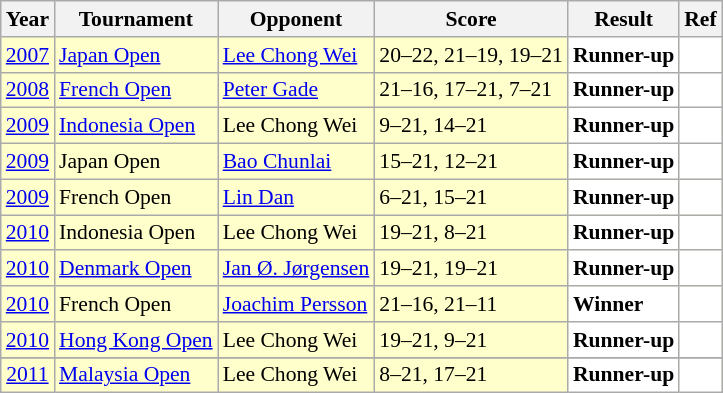<table class="sortable wikitable" style="font-size: 90%">
<tr>
<th>Year</th>
<th>Tournament</th>
<th>Opponent</th>
<th>Score</th>
<th>Result</th>
<th>Ref</th>
</tr>
<tr style="background:#FFFFCC">
<td align="center"><a href='#'>2007</a></td>
<td align="left"><a href='#'>Japan Open</a></td>
<td align="left"> <a href='#'>Lee Chong Wei</a></td>
<td align="left">20–22, 21–19, 19–21</td>
<td style="text-align:left; background:white"> <strong>Runner-up</strong></td>
<td style="text-align:center; background:white"></td>
</tr>
<tr style="background:#FFFFCC">
<td align="center"><a href='#'>2008</a></td>
<td align="left"><a href='#'>French Open</a></td>
<td align="left"> <a href='#'>Peter Gade</a></td>
<td align="left">21–16, 17–21, 7–21</td>
<td style="text-align:left; background:white"> <strong>Runner-up</strong></td>
<td style="text-align:center; background:white"></td>
</tr>
<tr style="background:#FFFFCC">
<td align="center"><a href='#'>2009</a></td>
<td align="left"><a href='#'>Indonesia Open</a></td>
<td align="left"> Lee Chong Wei</td>
<td align="left">9–21, 14–21</td>
<td style="text-align:left; background:white"> <strong>Runner-up</strong></td>
<td style="text-align:center; background:white"></td>
</tr>
<tr style="background:#FFFFCC">
<td align="center"><a href='#'>2009</a></td>
<td align="left">Japan Open</td>
<td align="left"> <a href='#'>Bao Chunlai</a></td>
<td align="left">15–21, 12–21</td>
<td style="text-align:left; background:white"> <strong>Runner-up</strong></td>
<td style="text-align:center; background:white"></td>
</tr>
<tr style="background:#FFFFCC">
<td align="center"><a href='#'>2009</a></td>
<td align="left">French Open</td>
<td align="left"> <a href='#'>Lin Dan</a></td>
<td align="left">6–21, 15–21</td>
<td style="text-align:left; background:white"> <strong>Runner-up</strong></td>
<td style="text-align:center; background:white"></td>
</tr>
<tr style="background:#FFFFCC">
<td align="center"><a href='#'>2010</a></td>
<td align="left">Indonesia Open</td>
<td align="left"> Lee Chong Wei</td>
<td align="left">19–21, 8–21</td>
<td style="text-align:left; background:white"> <strong>Runner-up</strong></td>
<td style="text-align:center; background:white"></td>
</tr>
<tr style="background:#FFFFCC">
<td align="center"><a href='#'>2010</a></td>
<td align="left"><a href='#'>Denmark Open</a></td>
<td align="left"> <a href='#'>Jan Ø. Jørgensen</a></td>
<td align="left">19–21, 19–21</td>
<td style="text-align:left; background:white"> <strong>Runner-up</strong></td>
<td style="text-align:center; background:white"></td>
</tr>
<tr style="background:#FFFFCC">
<td align="center"><a href='#'>2010</a></td>
<td align="left">French Open</td>
<td align="left"> <a href='#'>Joachim Persson</a></td>
<td align="left">21–16, 21–11</td>
<td style="text-align:left; background:white"> <strong>Winner</strong></td>
<td style="text-align:center; background:white"></td>
</tr>
<tr style="background:#FFFFCC">
<td align="center"><a href='#'>2010</a></td>
<td align="left"><a href='#'>Hong Kong Open</a></td>
<td align="left"> Lee Chong Wei</td>
<td align="left">19–21, 9–21</td>
<td style="text-align:left; background:white"> <strong>Runner-up</strong></td>
<td style="text-align:center; background:white"></td>
</tr>
<tr>
</tr>
<tr style="background:#FFFFCC">
<td align="center"><a href='#'>2011</a></td>
<td align="left"><a href='#'>Malaysia Open</a></td>
<td align="left"> Lee Chong Wei</td>
<td align="left">8–21, 17–21</td>
<td style="text-align:left; background:white"> <strong>Runner-up</strong></td>
<td style="text-align:center; background:white"></td>
</tr>
</table>
